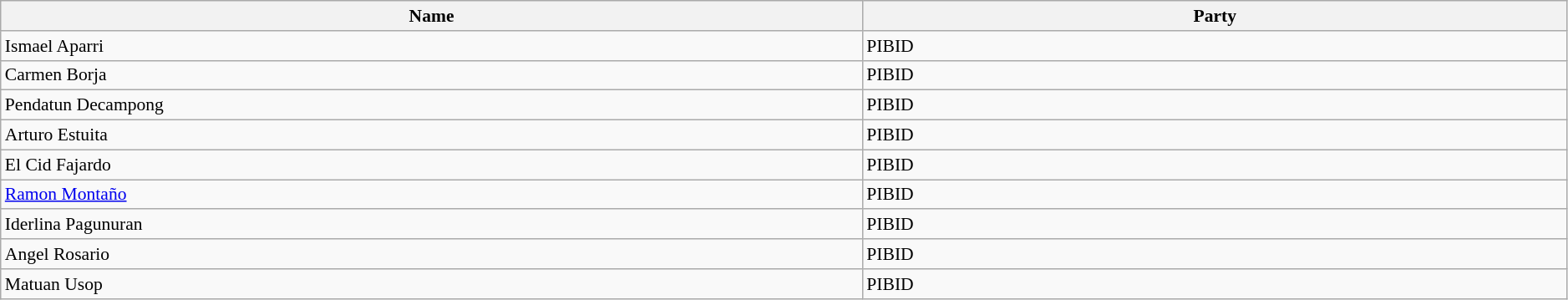<table class=wikitable style="font-size:90%" width=99%>
<tr>
<th width=55%>Name</th>
<th width=110px>Party</th>
</tr>
<tr>
<td>Ismael Aparri</td>
<td>PIBID</td>
</tr>
<tr>
<td>Carmen Borja</td>
<td>PIBID</td>
</tr>
<tr>
<td>Pendatun Decampong</td>
<td>PIBID</td>
</tr>
<tr>
<td>Arturo Estuita</td>
<td>PIBID</td>
</tr>
<tr>
<td>El Cid Fajardo</td>
<td>PIBID</td>
</tr>
<tr>
<td><a href='#'>Ramon Montaño</a></td>
<td>PIBID</td>
</tr>
<tr>
<td>Iderlina Pagunuran</td>
<td>PIBID</td>
</tr>
<tr>
<td>Angel Rosario</td>
<td>PIBID</td>
</tr>
<tr>
<td>Matuan Usop</td>
<td>PIBID</td>
</tr>
</table>
